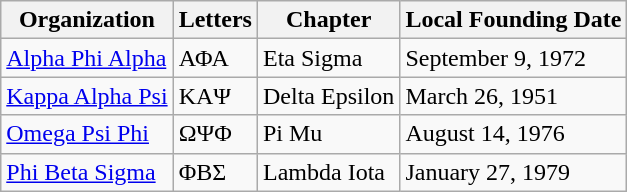<table class="wikitable">
<tr>
<th>Organization</th>
<th>Letters</th>
<th>Chapter</th>
<th>Local Founding Date</th>
</tr>
<tr>
<td><a href='#'>Alpha Phi Alpha</a></td>
<td>ΑΦΑ</td>
<td>Eta Sigma</td>
<td>September 9, 1972</td>
</tr>
<tr>
<td><a href='#'>Kappa Alpha Psi</a></td>
<td>ΚΑΨ</td>
<td>Delta Epsilon</td>
<td>March 26, 1951</td>
</tr>
<tr>
<td><a href='#'>Omega Psi Phi</a></td>
<td>ΩΨΦ</td>
<td>Pi Mu</td>
<td>August 14, 1976</td>
</tr>
<tr>
<td><a href='#'>Phi Beta Sigma</a></td>
<td>ΦΒΣ</td>
<td>Lambda Iota</td>
<td>January 27, 1979</td>
</tr>
</table>
